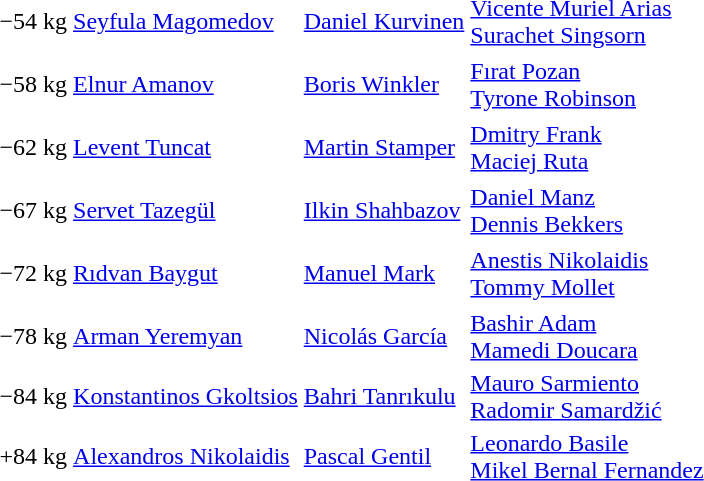<table>
<tr>
<td>−54 kg</td>
<td> <a href='#'>Seyfula Magomedov</a></td>
<td> <a href='#'>Daniel Kurvinen</a></td>
<td> <a href='#'>Vicente Muriel Arias</a> <br>  <a href='#'>Surachet Singsorn</a></td>
</tr>
<tr>
</tr>
<tr>
<td>−58 kg</td>
<td> <a href='#'>Elnur Amanov</a></td>
<td> <a href='#'>Boris Winkler</a></td>
<td> <a href='#'>Fırat Pozan</a> <br>  <a href='#'>Tyrone Robinson</a></td>
</tr>
<tr>
</tr>
<tr>
<td>−62 kg</td>
<td> <a href='#'>Levent Tuncat</a></td>
<td> <a href='#'>Martin Stamper</a></td>
<td> <a href='#'>Dmitry Frank</a> <br>  <a href='#'>Maciej Ruta</a></td>
</tr>
<tr>
</tr>
<tr>
<td>−67 kg</td>
<td> <a href='#'>Servet Tazegül</a></td>
<td> <a href='#'>Ilkin Shahbazov</a></td>
<td> <a href='#'>Daniel Manz</a> <br>  <a href='#'>Dennis Bekkers</a></td>
</tr>
<tr>
</tr>
<tr>
<td>−72 kg</td>
<td> <a href='#'>Rıdvan Baygut</a></td>
<td> <a href='#'>Manuel Mark</a></td>
<td> <a href='#'>Anestis Nikolaidis</a> <br>  <a href='#'>Tommy Mollet</a></td>
</tr>
<tr>
</tr>
<tr>
<td>−78 kg</td>
<td> <a href='#'>Arman Yeremyan</a></td>
<td> <a href='#'>Nicolás García</a></td>
<td> <a href='#'>Bashir Adam</a> <br>  <a href='#'>Mamedi Doucara</a></td>
</tr>
<tr>
<td>−84 kg</td>
<td> <a href='#'>Konstantinos Gkoltsios</a></td>
<td> <a href='#'>Bahri Tanrıkulu</a></td>
<td> <a href='#'>Mauro Sarmiento</a> <br>  <a href='#'>Radomir Samardžić</a></td>
</tr>
<tr>
<td>+84 kg</td>
<td> <a href='#'>Alexandros Nikolaidis</a></td>
<td> <a href='#'>Pascal Gentil</a></td>
<td> <a href='#'>Leonardo Basile</a> <br>  <a href='#'>Mikel Bernal Fernandez</a></td>
</tr>
<tr>
</tr>
</table>
